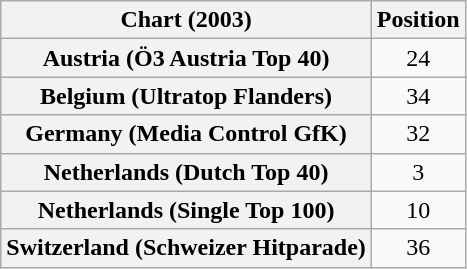<table class="wikitable sortable plainrowheaders" style="text-align:center">
<tr>
<th scope="col">Chart (2003)</th>
<th scope="col">Position</th>
</tr>
<tr>
<th scope="row">Austria (Ö3 Austria Top 40)</th>
<td>24</td>
</tr>
<tr>
<th scope="row">Belgium (Ultratop Flanders)</th>
<td>34</td>
</tr>
<tr>
<th scope="row">Germany (Media Control GfK)</th>
<td>32</td>
</tr>
<tr>
<th scope="row">Netherlands (Dutch Top 40)</th>
<td>3</td>
</tr>
<tr>
<th scope="row">Netherlands (Single Top 100)</th>
<td>10</td>
</tr>
<tr>
<th scope="row">Switzerland (Schweizer Hitparade)</th>
<td>36</td>
</tr>
</table>
